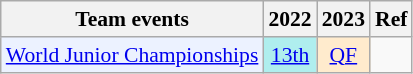<table style='font-size: 90%; text-align:center;' class='wikitable'>
<tr>
<th>Team events</th>
<th>2022</th>
<th>2023</th>
<th>Ref</th>
</tr>
<tr>
<td bgcolor="#ECF2FF"; align="left"><a href='#'>World Junior Championships</a></td>
<td bgcolor=AFEEEE><a href='#'>13th</a></td>
<td bgcolor=FFEBCD><a href='#'>QF</a></td>
<td></td>
</tr>
</table>
